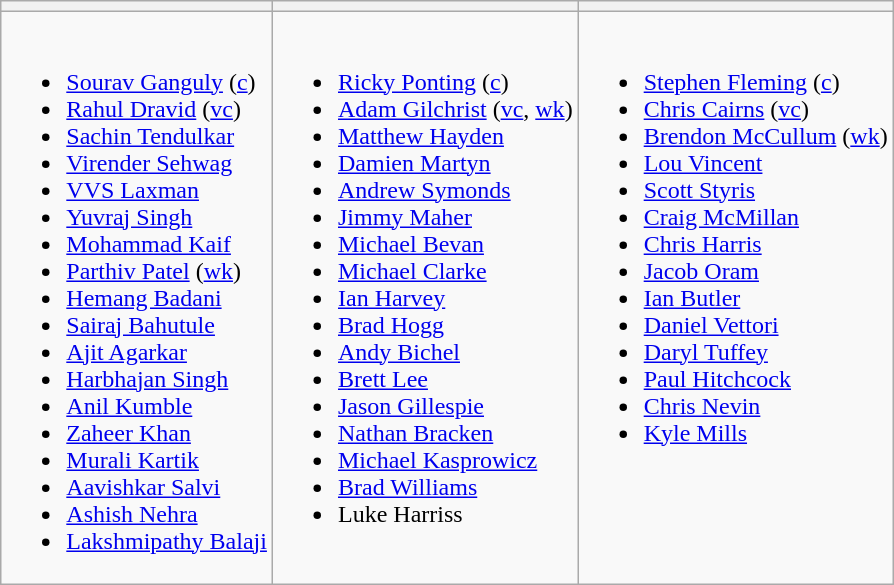<table class="wikitable" style="text-align:left; margin:auto">
<tr>
<th></th>
<th> </th>
<th></th>
</tr>
<tr style="vertical-align:top">
<td><br><ul><li><a href='#'>Sourav Ganguly</a> (<a href='#'>c</a>)</li><li><a href='#'>Rahul Dravid</a> (<a href='#'>vc</a>)</li><li><a href='#'>Sachin Tendulkar</a></li><li><a href='#'>Virender Sehwag</a></li><li><a href='#'>VVS Laxman</a></li><li><a href='#'>Yuvraj Singh</a></li><li><a href='#'>Mohammad Kaif</a></li><li><a href='#'>Parthiv Patel</a> (<a href='#'>wk</a>)</li><li><a href='#'>Hemang Badani</a></li><li><a href='#'>Sairaj Bahutule</a></li><li><a href='#'>Ajit Agarkar</a></li><li><a href='#'>Harbhajan Singh</a></li><li><a href='#'>Anil Kumble</a></li><li><a href='#'>Zaheer Khan</a></li><li><a href='#'>Murali Kartik</a></li><li><a href='#'>Aavishkar Salvi</a></li><li><a href='#'>Ashish Nehra</a></li><li><a href='#'>Lakshmipathy Balaji</a></li></ul></td>
<td><br><ul><li><a href='#'>Ricky Ponting</a> (<a href='#'>c</a>)</li><li><a href='#'>Adam Gilchrist</a> (<a href='#'>vc</a>, <a href='#'>wk</a>)</li><li><a href='#'>Matthew Hayden</a></li><li><a href='#'>Damien Martyn</a></li><li><a href='#'>Andrew Symonds</a></li><li><a href='#'>Jimmy Maher</a></li><li><a href='#'>Michael Bevan</a></li><li><a href='#'>Michael Clarke</a></li><li><a href='#'>Ian Harvey</a></li><li><a href='#'>Brad Hogg</a></li><li><a href='#'>Andy Bichel</a></li><li><a href='#'>Brett Lee</a></li><li><a href='#'>Jason Gillespie</a></li><li><a href='#'>Nathan Bracken</a></li><li><a href='#'>Michael Kasprowicz</a></li><li><a href='#'>Brad Williams</a></li><li>Luke Harriss</li></ul></td>
<td><br><ul><li><a href='#'>Stephen Fleming</a> (<a href='#'>c</a>)</li><li><a href='#'>Chris Cairns</a> (<a href='#'>vc</a>)</li><li><a href='#'>Brendon McCullum</a> (<a href='#'>wk</a>)</li><li><a href='#'>Lou Vincent</a></li><li><a href='#'>Scott Styris</a></li><li><a href='#'>Craig McMillan</a></li><li><a href='#'>Chris Harris</a></li><li><a href='#'>Jacob Oram</a></li><li><a href='#'>Ian Butler</a></li><li><a href='#'>Daniel Vettori</a></li><li><a href='#'>Daryl Tuffey</a></li><li><a href='#'>Paul Hitchcock</a></li><li><a href='#'>Chris Nevin</a></li><li><a href='#'>Kyle Mills</a></li></ul></td>
</tr>
</table>
